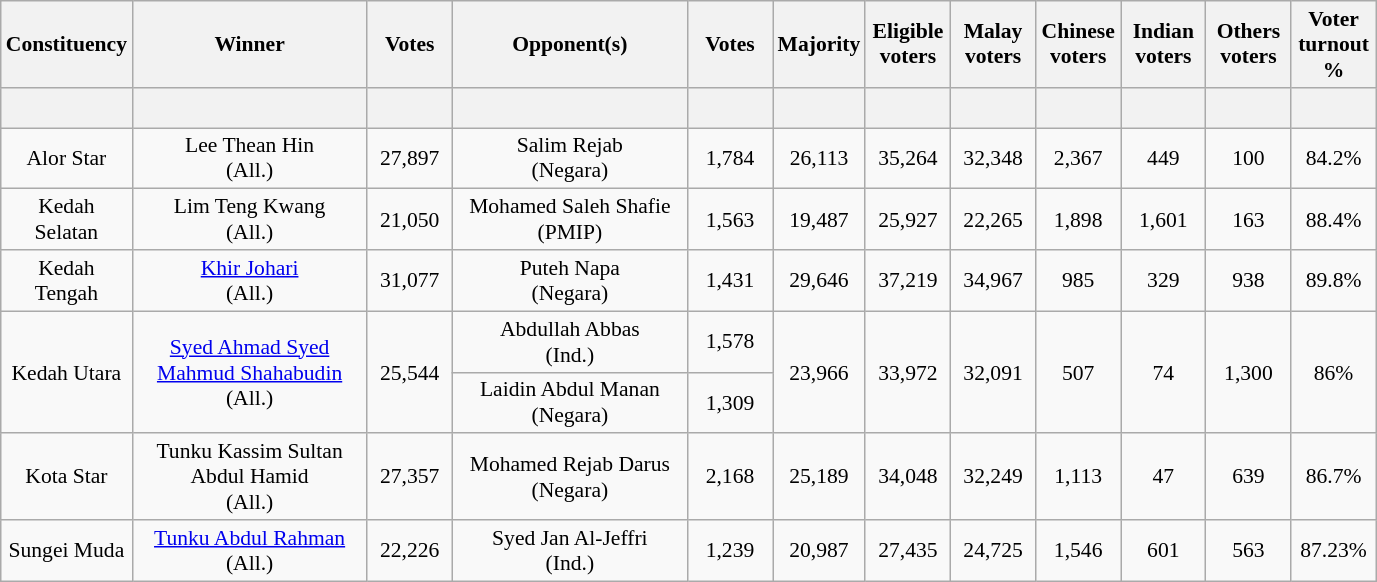<table class="wikitable sortable" style="text-align:center; font-size:90%">
<tr>
<th width="60">Constituency</th>
<th width="150">Winner</th>
<th width="50">Votes</th>
<th width="150">Opponent(s)</th>
<th width="50">Votes</th>
<th width="50">Majority</th>
<th width="50">Eligible voters</th>
<th width="50">Malay voters</th>
<th width="50">Chinese voters</th>
<th width="50">Indian voters</th>
<th width="50">Others voters</th>
<th width="50">Voter turnout %</th>
</tr>
<tr>
<th height="20"></th>
<th></th>
<th></th>
<th></th>
<th></th>
<th></th>
<th></th>
<th></th>
<th></th>
<th></th>
<th></th>
<th></th>
</tr>
<tr>
<td>Alor Star</td>
<td>Lee Thean Hin<br>(All.)</td>
<td>27,897</td>
<td>Salim Rejab<br>(Negara)</td>
<td>1,784</td>
<td>26,113</td>
<td>35,264</td>
<td>32,348</td>
<td>2,367</td>
<td>449</td>
<td>100</td>
<td>84.2%</td>
</tr>
<tr>
<td>Kedah Selatan</td>
<td>Lim Teng Kwang<br>(All.)</td>
<td>21,050</td>
<td>Mohamed Saleh Shafie<br>(PMIP)</td>
<td>1,563</td>
<td>19,487</td>
<td>25,927</td>
<td>22,265</td>
<td>1,898</td>
<td>1,601</td>
<td>163</td>
<td>88.4%</td>
</tr>
<tr>
<td>Kedah Tengah</td>
<td><a href='#'>Khir Johari</a><br>(All.)</td>
<td>31,077</td>
<td>Puteh Napa<br>(Negara)</td>
<td>1,431</td>
<td>29,646</td>
<td>37,219</td>
<td>34,967</td>
<td>985</td>
<td>329</td>
<td>938</td>
<td>89.8%</td>
</tr>
<tr>
<td rowspan=2>Kedah Utara</td>
<td rowspan=2><a href='#'>Syed Ahmad Syed Mahmud Shahabudin</a><br>(All.)</td>
<td rowspan=2>25,544</td>
<td>Abdullah Abbas<br>(Ind.)</td>
<td>1,578</td>
<td rowspan=2>23,966</td>
<td rowspan=2>33,972</td>
<td rowspan=2>32,091</td>
<td rowspan=2>507</td>
<td rowspan=2>74</td>
<td rowspan=2>1,300</td>
<td rowspan=2>86%</td>
</tr>
<tr>
<td>Laidin Abdul Manan<br>(Negara)</td>
<td>1,309</td>
</tr>
<tr>
<td>Kota Star</td>
<td>Tunku Kassim Sultan Abdul Hamid<br>(All.)</td>
<td>27,357</td>
<td>Mohamed Rejab Darus<br>(Negara)</td>
<td>2,168</td>
<td>25,189</td>
<td>34,048</td>
<td>32,249</td>
<td>1,113</td>
<td>47</td>
<td>639</td>
<td>86.7%</td>
</tr>
<tr>
<td>Sungei Muda</td>
<td><a href='#'>Tunku Abdul Rahman</a><br>(All.)</td>
<td>22,226</td>
<td>Syed Jan Al-Jeffri<br>(Ind.)</td>
<td>1,239</td>
<td>20,987</td>
<td>27,435</td>
<td>24,725</td>
<td>1,546</td>
<td>601</td>
<td>563</td>
<td>87.23%</td>
</tr>
</table>
